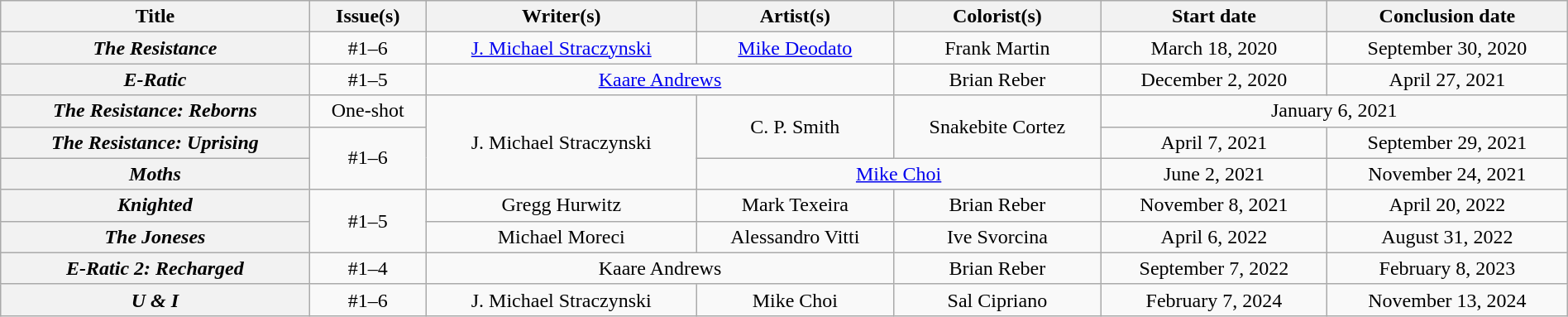<table class="wikitable" style="text-align: center;" width="100%;">
<tr>
<th scope="col">Title</th>
<th scope="col">Issue(s)</th>
<th scope="col">Writer(s)</th>
<th scope="col">Artist(s)</th>
<th scope="col">Colorist(s)</th>
<th scope="col">Start date</th>
<th scope="col">Conclusion date</th>
</tr>
<tr>
<th align="center"><em>The Resistance</em></th>
<td align="center">#1–6</td>
<td align="center"><a href='#'>J. Michael Straczynski</a></td>
<td align="center"><a href='#'>Mike Deodato</a></td>
<td align="center">Frank Martin</td>
<td align="center">March 18, 2020</td>
<td align="center">September 30, 2020</td>
</tr>
<tr>
<th><em>E-Ratic</em></th>
<td>#1–5</td>
<td colspan="2"><a href='#'>Kaare Andrews</a></td>
<td>Brian Reber</td>
<td>December 2, 2020</td>
<td>April 27, 2021</td>
</tr>
<tr>
<th align="center"><em>The Resistance: Reborns</em></th>
<td align="center">One-shot</td>
<td rowspan="3">J. Michael Straczynski</td>
<td rowspan="2" align="center">C. P. Smith</td>
<td rowspan="2" align="center">Snakebite Cortez</td>
<td colspan="2" align="center">January 6, 2021</td>
</tr>
<tr>
<th align="center"><em>The Resistance: Uprising</em></th>
<td rowspan="2" align="center">#1–6</td>
<td align="center">April 7, 2021</td>
<td align="center">September 29, 2021</td>
</tr>
<tr>
<th align="center"><em>Moths</em></th>
<td colspan="2" align="center"><a href='#'>Mike Choi</a></td>
<td align="center">June 2, 2021</td>
<td align="center">November 24, 2021</td>
</tr>
<tr>
<th align="center"><em>Knighted</em></th>
<td rowspan="2" align="center">#1–5</td>
<td align="center">Gregg Hurwitz</td>
<td align="center">Mark Texeira</td>
<td align="center">Brian Reber</td>
<td align="center">November 8, 2021</td>
<td align="center">April 20, 2022</td>
</tr>
<tr>
<th align="center"><em>The Joneses</em></th>
<td align="center">Michael Moreci</td>
<td align="center">Alessandro Vitti</td>
<td align="center">Ive Svorcina</td>
<td align="center">April 6, 2022</td>
<td>August 31, 2022</td>
</tr>
<tr>
<th><em>E-Ratic 2: Recharged</em></th>
<td>#1–4</td>
<td colspan="2">Kaare Andrews</td>
<td>Brian Reber</td>
<td>September 7, 2022</td>
<td>February 8, 2023</td>
</tr>
<tr>
<th><em>U & I</em></th>
<td>#1–6</td>
<td>J. Michael Straczynski</td>
<td>Mike Choi</td>
<td>Sal Cipriano</td>
<td>February 7, 2024</td>
<td>November 13, 2024</td>
</tr>
</table>
